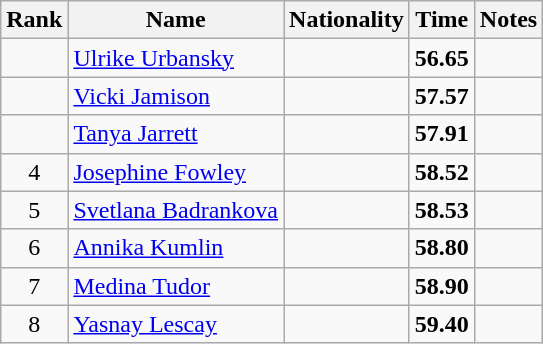<table class="wikitable sortable" style="text-align:center">
<tr>
<th>Rank</th>
<th>Name</th>
<th>Nationality</th>
<th>Time</th>
<th>Notes</th>
</tr>
<tr>
<td></td>
<td align=left><a href='#'>Ulrike Urbansky</a></td>
<td align=left></td>
<td><strong>56.65</strong></td>
<td></td>
</tr>
<tr>
<td></td>
<td align=left><a href='#'>Vicki Jamison</a></td>
<td align=left></td>
<td><strong>57.57</strong></td>
<td></td>
</tr>
<tr>
<td></td>
<td align=left><a href='#'>Tanya Jarrett</a></td>
<td align=left></td>
<td><strong>57.91</strong></td>
<td></td>
</tr>
<tr>
<td>4</td>
<td align=left><a href='#'>Josephine Fowley</a></td>
<td align=left></td>
<td><strong>58.52</strong></td>
<td></td>
</tr>
<tr>
<td>5</td>
<td align=left><a href='#'>Svetlana Badrankova</a></td>
<td align=left></td>
<td><strong>58.53</strong></td>
<td></td>
</tr>
<tr>
<td>6</td>
<td align=left><a href='#'>Annika Kumlin</a></td>
<td align=left></td>
<td><strong>58.80</strong></td>
<td></td>
</tr>
<tr>
<td>7</td>
<td align=left><a href='#'>Medina Tudor</a></td>
<td align=left></td>
<td><strong>58.90</strong></td>
<td></td>
</tr>
<tr>
<td>8</td>
<td align=left><a href='#'>Yasnay Lescay</a></td>
<td align=left></td>
<td><strong>59.40</strong></td>
<td></td>
</tr>
</table>
